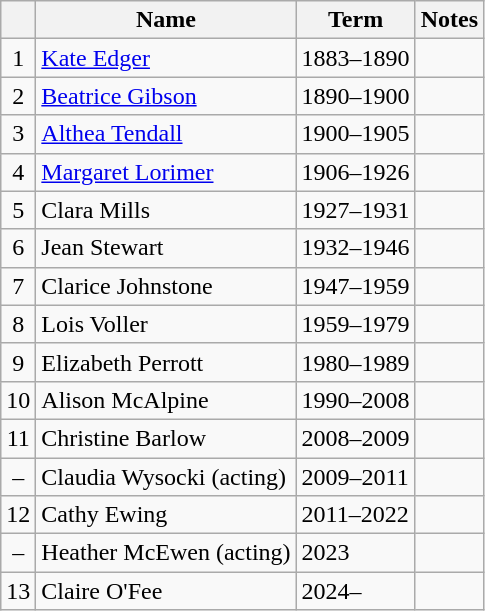<table class="wikitable">
<tr>
<th></th>
<th>Name</th>
<th>Term</th>
<th>Notes</th>
</tr>
<tr>
<td align=center>1</td>
<td><a href='#'>Kate Edger</a></td>
<td>1883–1890</td>
<td></td>
</tr>
<tr>
<td align=center>2</td>
<td><a href='#'>Beatrice Gibson</a></td>
<td>1890–1900</td>
<td></td>
</tr>
<tr>
<td align=center>3</td>
<td><a href='#'>Althea Tendall</a></td>
<td>1900–1905</td>
<td></td>
</tr>
<tr>
<td align=center>4</td>
<td><a href='#'>Margaret Lorimer</a></td>
<td>1906–1926</td>
<td></td>
</tr>
<tr>
<td align=center>5</td>
<td>Clara Mills</td>
<td>1927–1931</td>
<td></td>
</tr>
<tr>
<td align=center>6</td>
<td>Jean Stewart</td>
<td>1932–1946</td>
<td></td>
</tr>
<tr>
<td align=center>7</td>
<td>Clarice Johnstone</td>
<td>1947–1959</td>
<td></td>
</tr>
<tr>
<td align=center>8</td>
<td>Lois Voller</td>
<td>1959–1979</td>
<td></td>
</tr>
<tr>
<td align=center>9</td>
<td>Elizabeth Perrott</td>
<td>1980–1989</td>
<td></td>
</tr>
<tr>
<td align=center>10</td>
<td>Alison McAlpine</td>
<td>1990–2008</td>
<td></td>
</tr>
<tr>
<td align=center>11</td>
<td>Christine Barlow</td>
<td>2008–2009</td>
<td></td>
</tr>
<tr>
<td align=center>–</td>
<td>Claudia Wysocki (acting)</td>
<td>2009–2011</td>
<td></td>
</tr>
<tr>
<td align=center>12</td>
<td>Cathy Ewing</td>
<td>2011–2022</td>
<td></td>
</tr>
<tr>
<td align=center>–</td>
<td>Heather McEwen (acting)</td>
<td>2023</td>
<td></td>
</tr>
<tr>
<td align=center>13</td>
<td>Claire O'Fee</td>
<td>2024–</td>
<td></td>
</tr>
</table>
